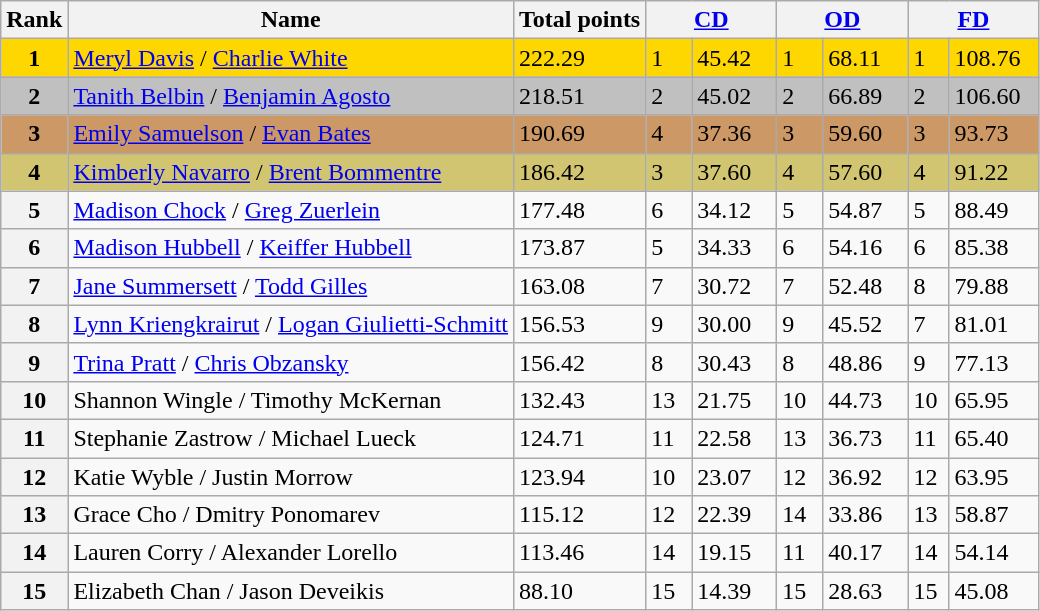<table class="wikitable sortable">
<tr>
<th>Rank</th>
<th>Name</th>
<th>Total points</th>
<th colspan="2" width="80px"><a href='#'>CD</a></th>
<th colspan="2" width="80px"><a href='#'>OD</a></th>
<th colspan="2" width="80px"><a href='#'>FD</a></th>
</tr>
<tr bgcolor="gold">
<td align="center"><strong>1</strong></td>
<td><a href='#'>Meryl Davis</a> / <a href='#'>Charlie White</a></td>
<td>222.29</td>
<td>1</td>
<td>45.42</td>
<td>1</td>
<td>68.11</td>
<td>1</td>
<td>108.76</td>
</tr>
<tr bgcolor="silver">
<td align="center"><strong>2</strong></td>
<td><a href='#'>Tanith Belbin</a> / <a href='#'>Benjamin Agosto</a></td>
<td>218.51</td>
<td>2</td>
<td>45.02</td>
<td>2</td>
<td>66.89</td>
<td>2</td>
<td>106.60</td>
</tr>
<tr bgcolor="cc9966">
<td align="center"><strong>3</strong></td>
<td><a href='#'>Emily Samuelson</a> / <a href='#'>Evan Bates</a></td>
<td>190.69</td>
<td>4</td>
<td>37.36</td>
<td>3</td>
<td>59.60</td>
<td>3</td>
<td>93.73</td>
</tr>
<tr bgcolor="#d1c571">
<td align="center"><strong>4</strong></td>
<td><a href='#'>Kimberly Navarro</a> / <a href='#'>Brent Bommentre</a></td>
<td>186.42</td>
<td>3</td>
<td>37.60</td>
<td>4</td>
<td>57.60</td>
<td>4</td>
<td>91.22</td>
</tr>
<tr>
<th>5</th>
<td><a href='#'>Madison Chock</a> / <a href='#'>Greg Zuerlein</a></td>
<td>177.48</td>
<td>6</td>
<td>34.12</td>
<td>5</td>
<td>54.87</td>
<td>5</td>
<td>88.49</td>
</tr>
<tr>
<th>6</th>
<td><a href='#'>Madison Hubbell</a> / <a href='#'>Keiffer Hubbell</a></td>
<td>173.87</td>
<td>5</td>
<td>34.33</td>
<td>6</td>
<td>54.16</td>
<td>6</td>
<td>85.38</td>
</tr>
<tr>
<th>7</th>
<td><a href='#'>Jane Summersett</a> / <a href='#'>Todd Gilles</a></td>
<td>163.08</td>
<td>7</td>
<td>30.72</td>
<td>7</td>
<td>52.48</td>
<td>8</td>
<td>79.88</td>
</tr>
<tr>
<th>8</th>
<td><a href='#'>Lynn Kriengkrairut</a> / <a href='#'>Logan Giulietti-Schmitt</a></td>
<td>156.53</td>
<td>9</td>
<td>30.00</td>
<td>9</td>
<td>45.52</td>
<td>7</td>
<td>81.01</td>
</tr>
<tr>
<th>9</th>
<td><a href='#'>Trina Pratt</a> / <a href='#'>Chris Obzansky</a></td>
<td>156.42</td>
<td>8</td>
<td>30.43</td>
<td>8</td>
<td>48.86</td>
<td>9</td>
<td>77.13</td>
</tr>
<tr>
<th>10</th>
<td>Shannon Wingle / Timothy McKernan</td>
<td>132.43</td>
<td>13</td>
<td>21.75</td>
<td>10</td>
<td>44.73</td>
<td>10</td>
<td>65.95</td>
</tr>
<tr>
<th>11</th>
<td>Stephanie Zastrow / Michael Lueck</td>
<td>124.71</td>
<td>11</td>
<td>22.58</td>
<td>13</td>
<td>36.73</td>
<td>11</td>
<td>65.40</td>
</tr>
<tr>
<th>12</th>
<td>Katie Wyble / Justin Morrow</td>
<td>123.94</td>
<td>10</td>
<td>23.07</td>
<td>12</td>
<td>36.92</td>
<td>12</td>
<td>63.95</td>
</tr>
<tr>
<th>13</th>
<td>Grace Cho / Dmitry Ponomarev</td>
<td>115.12</td>
<td>12</td>
<td>22.39</td>
<td>14</td>
<td>33.86</td>
<td>13</td>
<td>58.87</td>
</tr>
<tr>
<th>14</th>
<td>Lauren Corry / Alexander Lorello</td>
<td>113.46</td>
<td>14</td>
<td>19.15</td>
<td>11</td>
<td>40.17</td>
<td>14</td>
<td>54.14</td>
</tr>
<tr>
<th>15</th>
<td>Elizabeth Chan / Jason Deveikis</td>
<td>88.10</td>
<td>15</td>
<td>14.39</td>
<td>15</td>
<td>28.63</td>
<td>15</td>
<td>45.08</td>
</tr>
</table>
